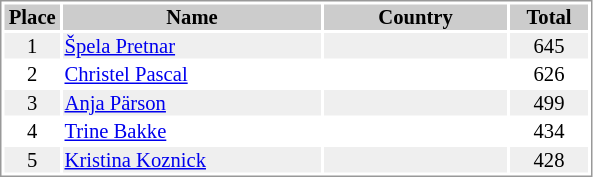<table border="0" style="border: 1px solid #999; background-color:#FFFFFF; text-align:center; font-size:86%; line-height:15px;">
<tr align="center" bgcolor="#CCCCCC">
<th width=35>Place</th>
<th width=170>Name</th>
<th width=120>Country</th>
<th width=50>Total</th>
</tr>
<tr bgcolor="#EFEFEF">
<td>1</td>
<td align="left"><a href='#'>Špela Pretnar</a></td>
<td align="left"></td>
<td>645</td>
</tr>
<tr>
<td>2</td>
<td align="left"><a href='#'>Christel Pascal</a></td>
<td align="left"></td>
<td>626</td>
</tr>
<tr bgcolor="#EFEFEF">
<td>3</td>
<td align="left"><a href='#'>Anja Pärson</a></td>
<td align="left"></td>
<td>499</td>
</tr>
<tr>
<td>4</td>
<td align="left"><a href='#'>Trine Bakke</a></td>
<td align="left"></td>
<td>434</td>
</tr>
<tr bgcolor="#EFEFEF">
<td>5</td>
<td align="left"><a href='#'>Kristina Koznick</a></td>
<td align="left"></td>
<td>428</td>
</tr>
</table>
